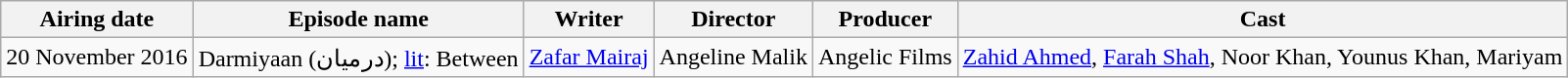<table class="wikitable plainrowheaders">
<tr>
<th>Airing date</th>
<th>Episode name</th>
<th>Writer</th>
<th>Director</th>
<th>Producer</th>
<th>Cast</th>
</tr>
<tr>
<td>20 November 2016</td>
<td>Darmiyaan (درمیان); <a href='#'>lit</a>: Between</td>
<td><a href='#'>Zafar Mairaj</a></td>
<td>Angeline Malik</td>
<td>Angelic Films</td>
<td><a href='#'>Zahid Ahmed</a>, <a href='#'>Farah Shah</a>, Noor Khan, Younus Khan, Mariyam</td>
</tr>
</table>
